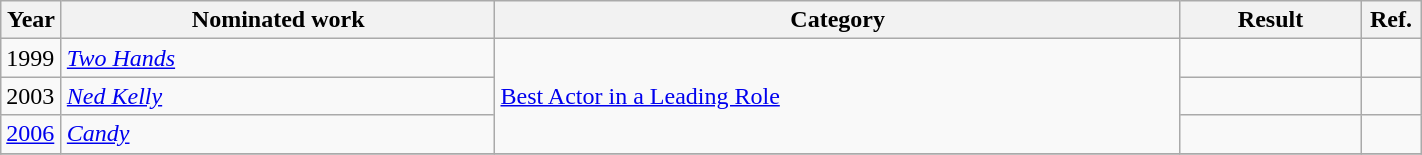<table class="wikitable sortable" width=75%>
<tr>
<th width = 33px>Year</th>
<th>Nominated work</th>
<th>Category</th>
<th>Result</th>
<th width = 33px>Ref.</th>
</tr>
<tr>
<td>1999</td>
<td><em><a href='#'>Two Hands</a></em></td>
<td rowspan="3"><a href='#'>Best Actor in a Leading Role</a></td>
<td></td>
<td></td>
</tr>
<tr>
<td>2003</td>
<td><em><a href='#'>Ned Kelly</a></em></td>
<td></td>
<td></td>
</tr>
<tr>
<td><a href='#'>2006</a></td>
<td><em><a href='#'>Candy</a></em></td>
<td></td>
<td></td>
</tr>
<tr>
</tr>
</table>
